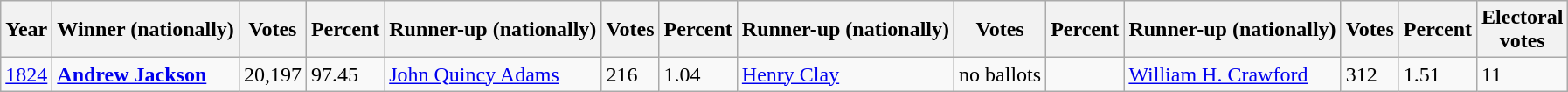<table class="wikitable sortable">
<tr>
<th data-sort-type="number">Year</th>
<th>Winner (nationally)</th>
<th data-sort-type="number">Votes</th>
<th data-sort-type="number">Percent</th>
<th>Runner-up (nationally)</th>
<th data-sort-type="number">Votes</th>
<th data-sort-type="number">Percent</th>
<th>Runner-up (nationally)</th>
<th data-sort-type="number">Votes</th>
<th data-sort-type="number">Percent</th>
<th>Runner-up (nationally)</th>
<th data-sort-type="number">Votes</th>
<th data-sort-type="number">Percent</th>
<th data-sort-type="number">Electoral<br>votes</th>
</tr>
<tr>
<td style"text-align:left"><a href='#'>1824</a></td>
<td><strong><a href='#'>Andrew Jackson</a></strong></td>
<td>20,197</td>
<td>97.45</td>
<td><a href='#'>John Quincy Adams</a></td>
<td>216</td>
<td>1.04</td>
<td><a href='#'>Henry Clay</a></td>
<td>no ballots</td>
<td></td>
<td><a href='#'>William H. Crawford</a></td>
<td>312</td>
<td>1.51</td>
<td>11</td>
</tr>
</table>
